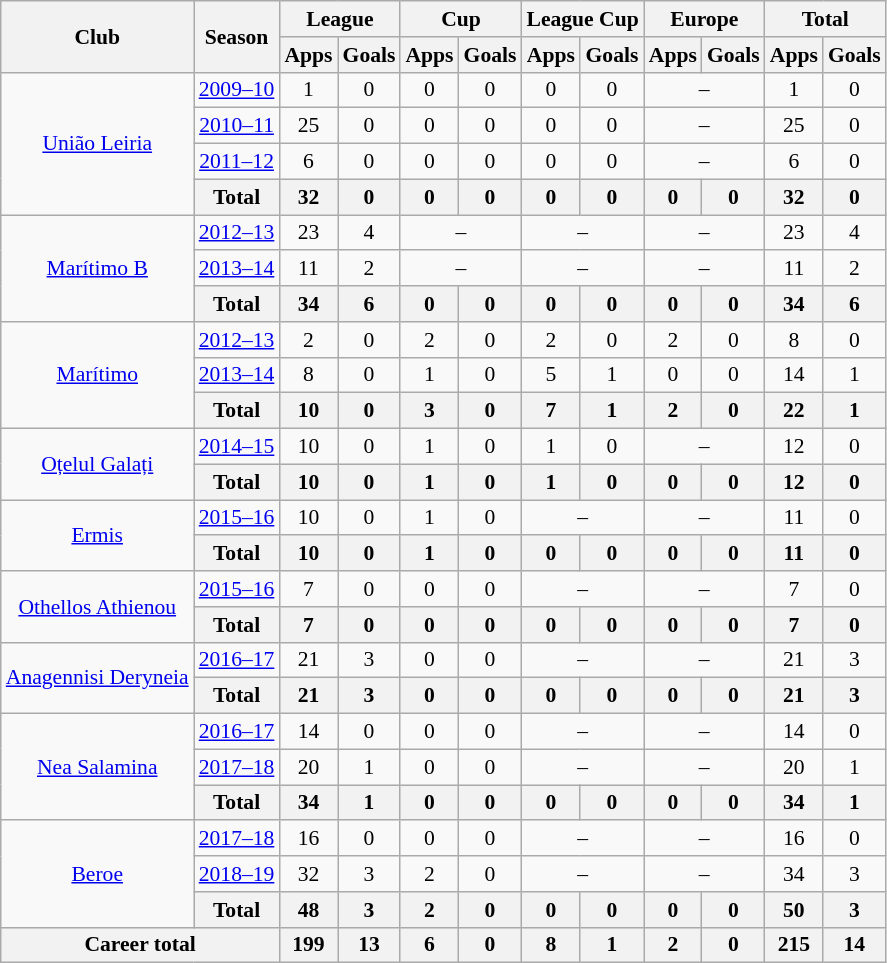<table class="wikitable" style="font-size:90%; text-align: center">
<tr>
<th rowspan="2">Club</th>
<th rowspan="2">Season</th>
<th colspan="2">League</th>
<th colspan="2">Cup</th>
<th colspan="2">League Cup</th>
<th colspan="2">Europe</th>
<th colspan="2">Total</th>
</tr>
<tr>
<th>Apps</th>
<th>Goals</th>
<th>Apps</th>
<th>Goals</th>
<th>Apps</th>
<th>Goals</th>
<th>Apps</th>
<th>Goals</th>
<th>Apps</th>
<th>Goals</th>
</tr>
<tr>
<td rowspan=4><a href='#'>União Leiria</a></td>
<td><a href='#'>2009–10</a></td>
<td>1</td>
<td>0</td>
<td>0</td>
<td>0</td>
<td>0</td>
<td>0</td>
<td colspan="2">–</td>
<td>1</td>
<td>0</td>
</tr>
<tr>
<td><a href='#'>2010–11</a></td>
<td>25</td>
<td>0</td>
<td>0</td>
<td>0</td>
<td>0</td>
<td>0</td>
<td colspan="2">–</td>
<td>25</td>
<td>0</td>
</tr>
<tr>
<td><a href='#'>2011–12</a></td>
<td>6</td>
<td>0</td>
<td>0</td>
<td>0</td>
<td>0</td>
<td>0</td>
<td colspan="2">–</td>
<td>6</td>
<td>0</td>
</tr>
<tr>
<th colspan=1>Total</th>
<th>32</th>
<th>0</th>
<th>0</th>
<th>0</th>
<th>0</th>
<th>0</th>
<th>0</th>
<th>0</th>
<th>32</th>
<th>0</th>
</tr>
<tr>
<td rowspan=3><a href='#'>Marítimo B</a></td>
<td><a href='#'>2012–13</a></td>
<td>23</td>
<td>4</td>
<td colspan="2">–</td>
<td colspan="2">–</td>
<td colspan="2">–</td>
<td>23</td>
<td>4</td>
</tr>
<tr>
<td><a href='#'>2013–14</a></td>
<td>11</td>
<td>2</td>
<td colspan="2">–</td>
<td colspan="2">–</td>
<td colspan="2">–</td>
<td>11</td>
<td>2</td>
</tr>
<tr>
<th colspan=1>Total</th>
<th>34</th>
<th>6</th>
<th>0</th>
<th>0</th>
<th>0</th>
<th>0</th>
<th>0</th>
<th>0</th>
<th>34</th>
<th>6</th>
</tr>
<tr>
<td rowspan=3><a href='#'>Marítimo</a></td>
<td><a href='#'>2012–13</a></td>
<td>2</td>
<td>0</td>
<td>2</td>
<td>0</td>
<td>2</td>
<td>0</td>
<td>2</td>
<td>0</td>
<td>8</td>
<td>0</td>
</tr>
<tr>
<td><a href='#'>2013–14</a></td>
<td>8</td>
<td>0</td>
<td>1</td>
<td>0</td>
<td>5</td>
<td>1</td>
<td>0</td>
<td>0</td>
<td>14</td>
<td>1</td>
</tr>
<tr>
<th colspan=1>Total</th>
<th>10</th>
<th>0</th>
<th>3</th>
<th>0</th>
<th>7</th>
<th>1</th>
<th>2</th>
<th>0</th>
<th>22</th>
<th>1</th>
</tr>
<tr>
<td rowspan=2><a href='#'>Oțelul Galați</a></td>
<td><a href='#'>2014–15</a></td>
<td>10</td>
<td>0</td>
<td>1</td>
<td>0</td>
<td>1</td>
<td>0</td>
<td colspan="2">–</td>
<td>12</td>
<td>0</td>
</tr>
<tr>
<th colspan=1>Total</th>
<th>10</th>
<th>0</th>
<th>1</th>
<th>0</th>
<th>1</th>
<th>0</th>
<th>0</th>
<th>0</th>
<th>12</th>
<th>0</th>
</tr>
<tr>
<td rowspan=2><a href='#'>Ermis</a></td>
<td><a href='#'>2015–16</a></td>
<td>10</td>
<td>0</td>
<td>1</td>
<td>0</td>
<td colspan="2">–</td>
<td colspan="2">–</td>
<td>11</td>
<td>0</td>
</tr>
<tr>
<th colspan=1>Total</th>
<th>10</th>
<th>0</th>
<th>1</th>
<th>0</th>
<th>0</th>
<th>0</th>
<th>0</th>
<th>0</th>
<th>11</th>
<th>0</th>
</tr>
<tr>
<td rowspan=2><a href='#'>Othellos Athienou</a></td>
<td><a href='#'>2015–16</a></td>
<td>7</td>
<td>0</td>
<td>0</td>
<td>0</td>
<td colspan="2">–</td>
<td colspan="2">–</td>
<td>7</td>
<td>0</td>
</tr>
<tr>
<th colspan=1>Total</th>
<th>7</th>
<th>0</th>
<th>0</th>
<th>0</th>
<th>0</th>
<th>0</th>
<th>0</th>
<th>0</th>
<th>7</th>
<th>0</th>
</tr>
<tr>
<td rowspan=2><a href='#'>Anagennisi Deryneia</a></td>
<td><a href='#'>2016–17</a></td>
<td>21</td>
<td>3</td>
<td>0</td>
<td>0</td>
<td colspan="2">–</td>
<td colspan="2">–</td>
<td>21</td>
<td>3</td>
</tr>
<tr>
<th colspan=1>Total</th>
<th>21</th>
<th>3</th>
<th>0</th>
<th>0</th>
<th>0</th>
<th>0</th>
<th>0</th>
<th>0</th>
<th>21</th>
<th>3</th>
</tr>
<tr>
<td rowspan=3><a href='#'>Nea Salamina</a></td>
<td><a href='#'>2016–17</a></td>
<td>14</td>
<td>0</td>
<td>0</td>
<td>0</td>
<td colspan="2">–</td>
<td colspan="2">–</td>
<td>14</td>
<td>0</td>
</tr>
<tr>
<td><a href='#'>2017–18</a></td>
<td>20</td>
<td>1</td>
<td>0</td>
<td>0</td>
<td colspan="2">–</td>
<td colspan="2">–</td>
<td>20</td>
<td>1</td>
</tr>
<tr>
<th colspan=1>Total</th>
<th>34</th>
<th>1</th>
<th>0</th>
<th>0</th>
<th>0</th>
<th>0</th>
<th>0</th>
<th>0</th>
<th>34</th>
<th>1</th>
</tr>
<tr>
<td rowspan=3><a href='#'>Beroe</a></td>
<td><a href='#'>2017–18</a></td>
<td>16</td>
<td>0</td>
<td>0</td>
<td>0</td>
<td colspan="2">–</td>
<td colspan="2">–</td>
<td>16</td>
<td>0</td>
</tr>
<tr>
<td><a href='#'>2018–19</a></td>
<td>32</td>
<td>3</td>
<td>2</td>
<td>0</td>
<td colspan="2">–</td>
<td colspan="2">–</td>
<td>34</td>
<td>3</td>
</tr>
<tr>
<th colspan=1>Total</th>
<th>48</th>
<th>3</th>
<th>2</th>
<th>0</th>
<th>0</th>
<th>0</th>
<th>0</th>
<th>0</th>
<th>50</th>
<th>3</th>
</tr>
<tr>
<th colspan=2>Career total</th>
<th>199</th>
<th>13</th>
<th>6</th>
<th>0</th>
<th>8</th>
<th>1</th>
<th>2</th>
<th>0</th>
<th>215</th>
<th>14</th>
</tr>
</table>
